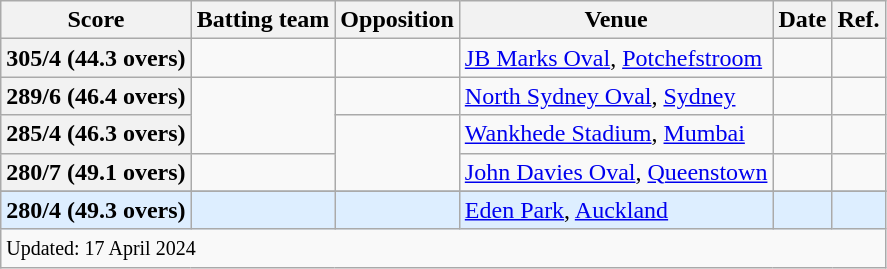<table class="wikitable">
<tr>
<th scope="col">Score</th>
<th scope="col">Batting team</th>
<th scope="col">Opposition</th>
<th scope="col">Venue</th>
<th scope="col">Date</th>
<th scope="col">Ref.</th>
</tr>
<tr>
<th scope="row">305/4 (44.3 overs)</th>
<td></td>
<td></td>
<td><a href='#'>JB Marks Oval</a>, <a href='#'>Potchefstroom</a></td>
<td></td>
<td></td>
</tr>
<tr>
<th scope="row">289/6 (46.4 overs)</th>
<td rowspan=2></td>
<td></td>
<td><a href='#'>North Sydney Oval</a>, <a href='#'>Sydney</a></td>
<td></td>
<td></td>
</tr>
<tr>
<th>285/4 (46.3 overs)</th>
<td rowspan="2"></td>
<td><a href='#'>Wankhede Stadium</a>, <a href='#'>Mumbai</a></td>
<td></td>
<td></td>
</tr>
<tr>
<th scope="row">280/7 (49.1 overs)</th>
<td></td>
<td><a href='#'>John Davies Oval</a>, <a href='#'>Queenstown</a></td>
<td></td>
<td></td>
</tr>
<tr>
</tr>
<tr style="background-color:#def;">
<th scope="row" style="background-color:#def;">280/4 (49.3 overs)</th>
<td></td>
<td></td>
<td><a href='#'>Eden Park</a>, <a href='#'>Auckland</a></td>
<td></td>
<td></td>
</tr>
<tr>
<td colspan="6" scope="row"><small>Updated: 17 April 2024</small></td>
</tr>
</table>
